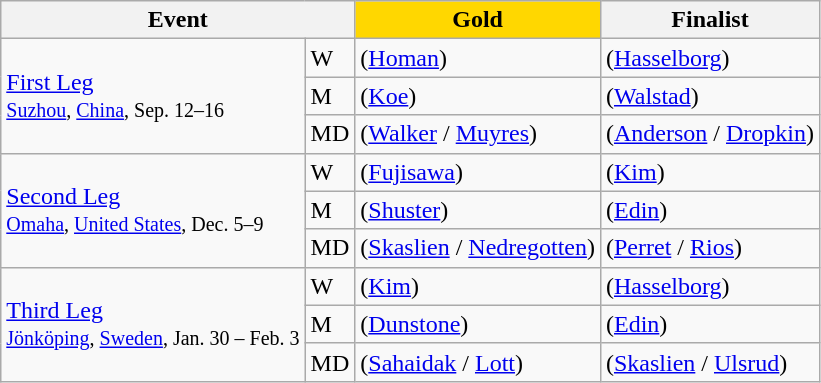<table class="wikitable">
<tr>
<th colspan="2">Event</th>
<th style="background:gold">Gold</th>
<th>Finalist</th>
</tr>
<tr>
<td rowspan="3"><a href='#'>First Leg</a> <br> <small><a href='#'>Suzhou</a>, <a href='#'>China</a>, Sep. 12–16</small></td>
<td>W</td>
<td> (<a href='#'>Homan</a>)</td>
<td> (<a href='#'>Hasselborg</a>)</td>
</tr>
<tr>
<td>M</td>
<td> (<a href='#'>Koe</a>)</td>
<td> (<a href='#'>Walstad</a>)</td>
</tr>
<tr>
<td>MD</td>
<td> (<a href='#'>Walker</a> / <a href='#'>Muyres</a>)</td>
<td> (<a href='#'>Anderson</a> / <a href='#'>Dropkin</a>)</td>
</tr>
<tr>
<td rowspan="3"><a href='#'>Second Leg</a> <br> <small><a href='#'>Omaha</a>, <a href='#'>United States</a>, Dec. 5–9</small></td>
<td>W</td>
<td> (<a href='#'>Fujisawa</a>)</td>
<td> (<a href='#'>Kim</a>)</td>
</tr>
<tr>
<td>M</td>
<td> (<a href='#'>Shuster</a>)</td>
<td> (<a href='#'>Edin</a>)</td>
</tr>
<tr>
<td>MD</td>
<td> (<a href='#'>Skaslien</a> / <a href='#'>Nedregotten</a>)</td>
<td> (<a href='#'>Perret</a> / <a href='#'>Rios</a>)</td>
</tr>
<tr>
<td rowspan="3"><a href='#'>Third Leg</a> <br> <small><a href='#'>Jönköping</a>, <a href='#'>Sweden</a>, Jan. 30 – Feb. 3</small></td>
<td>W</td>
<td> (<a href='#'>Kim</a>)</td>
<td> (<a href='#'>Hasselborg</a>)</td>
</tr>
<tr>
<td>M</td>
<td> (<a href='#'>Dunstone</a>)</td>
<td> (<a href='#'>Edin</a>)</td>
</tr>
<tr>
<td>MD</td>
<td> (<a href='#'>Sahaidak</a> / <a href='#'>Lott</a>)</td>
<td> (<a href='#'>Skaslien</a> / <a href='#'>Ulsrud</a>)</td>
</tr>
</table>
